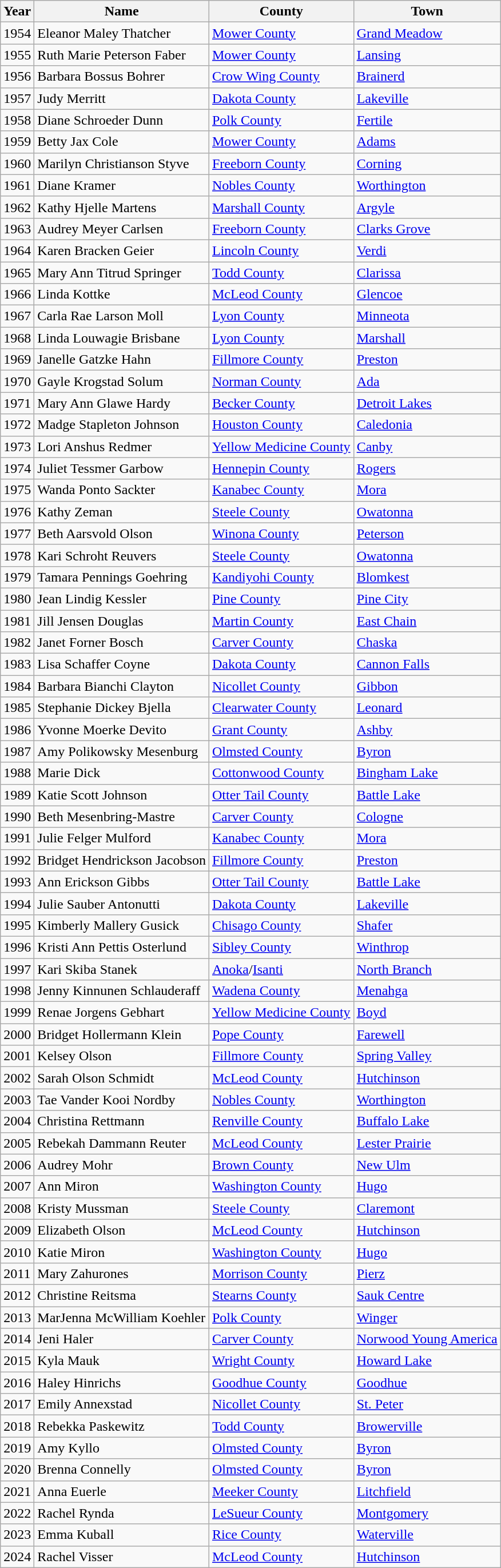<table class="wikitable sortable">
<tr>
<th>Year</th>
<th>Name</th>
<th>County</th>
<th>Town</th>
</tr>
<tr>
<td>1954</td>
<td>Eleanor Maley Thatcher</td>
<td><a href='#'>Mower County</a></td>
<td><a href='#'>Grand Meadow</a></td>
</tr>
<tr>
<td>1955</td>
<td>Ruth Marie Peterson Faber</td>
<td><a href='#'>Mower County</a></td>
<td><a href='#'>Lansing</a></td>
</tr>
<tr>
<td>1956</td>
<td>Barbara Bossus Bohrer</td>
<td><a href='#'>Crow Wing County</a></td>
<td><a href='#'>Brainerd</a></td>
</tr>
<tr>
<td>1957</td>
<td>Judy Merritt</td>
<td><a href='#'>Dakota County</a></td>
<td><a href='#'>Lakeville</a></td>
</tr>
<tr>
<td>1958</td>
<td>Diane Schroeder Dunn</td>
<td><a href='#'>Polk County</a></td>
<td><a href='#'>Fertile</a></td>
</tr>
<tr>
<td>1959</td>
<td>Betty Jax Cole</td>
<td><a href='#'>Mower County</a></td>
<td><a href='#'>Adams</a></td>
</tr>
<tr>
<td>1960</td>
<td>Marilyn Christianson Styve</td>
<td><a href='#'>Freeborn County</a></td>
<td><a href='#'>Corning</a></td>
</tr>
<tr>
<td>1961</td>
<td>Diane Kramer</td>
<td><a href='#'>Nobles County</a></td>
<td><a href='#'>Worthington</a></td>
</tr>
<tr>
<td>1962</td>
<td>Kathy Hjelle Martens</td>
<td><a href='#'>Marshall County</a></td>
<td><a href='#'>Argyle</a></td>
</tr>
<tr>
<td>1963</td>
<td>Audrey Meyer Carlsen</td>
<td><a href='#'>Freeborn County</a></td>
<td><a href='#'>Clarks Grove</a></td>
</tr>
<tr>
<td>1964</td>
<td>Karen Bracken Geier</td>
<td><a href='#'>Lincoln County</a></td>
<td><a href='#'>Verdi</a></td>
</tr>
<tr>
<td>1965</td>
<td>Mary Ann Titrud Springer</td>
<td><a href='#'>Todd County</a></td>
<td><a href='#'>Clarissa</a></td>
</tr>
<tr>
<td>1966</td>
<td>Linda Kottke</td>
<td><a href='#'>McLeod County</a></td>
<td><a href='#'>Glencoe</a></td>
</tr>
<tr>
<td>1967</td>
<td>Carla Rae Larson Moll</td>
<td><a href='#'>Lyon County</a></td>
<td><a href='#'>Minneota</a></td>
</tr>
<tr>
<td>1968</td>
<td>Linda Louwagie Brisbane</td>
<td><a href='#'>Lyon County</a></td>
<td><a href='#'>Marshall</a></td>
</tr>
<tr>
<td>1969</td>
<td>Janelle Gatzke Hahn</td>
<td><a href='#'>Fillmore County</a></td>
<td><a href='#'>Preston</a></td>
</tr>
<tr>
<td>1970</td>
<td>Gayle Krogstad Solum</td>
<td><a href='#'>Norman County</a></td>
<td><a href='#'>Ada</a></td>
</tr>
<tr>
<td>1971</td>
<td>Mary Ann Glawe Hardy</td>
<td><a href='#'>Becker County</a></td>
<td><a href='#'>Detroit Lakes</a></td>
</tr>
<tr>
<td>1972</td>
<td>Madge Stapleton Johnson</td>
<td><a href='#'>Houston County</a></td>
<td><a href='#'>Caledonia</a></td>
</tr>
<tr>
<td>1973</td>
<td>Lori Anshus Redmer</td>
<td><a href='#'>Yellow Medicine County</a></td>
<td><a href='#'>Canby</a></td>
</tr>
<tr>
<td>1974</td>
<td>Juliet Tessmer Garbow</td>
<td><a href='#'>Hennepin County</a></td>
<td><a href='#'>Rogers</a></td>
</tr>
<tr>
<td>1975</td>
<td>Wanda Ponto Sackter</td>
<td><a href='#'>Kanabec County</a></td>
<td><a href='#'>Mora</a></td>
</tr>
<tr>
<td>1976</td>
<td>Kathy Zeman</td>
<td><a href='#'>Steele County</a></td>
<td><a href='#'>Owatonna</a></td>
</tr>
<tr>
<td>1977</td>
<td>Beth Aarsvold Olson</td>
<td><a href='#'>Winona County</a></td>
<td><a href='#'>Peterson</a></td>
</tr>
<tr>
<td>1978</td>
<td>Kari Schroht Reuvers</td>
<td><a href='#'>Steele County</a></td>
<td><a href='#'>Owatonna</a></td>
</tr>
<tr>
<td>1979</td>
<td>Tamara Pennings Goehring</td>
<td><a href='#'>Kandiyohi County</a></td>
<td><a href='#'>Blomkest</a></td>
</tr>
<tr>
<td>1980</td>
<td>Jean Lindig Kessler</td>
<td><a href='#'>Pine County</a></td>
<td><a href='#'>Pine City</a></td>
</tr>
<tr>
<td>1981</td>
<td>Jill Jensen Douglas</td>
<td><a href='#'>Martin County</a></td>
<td><a href='#'>East Chain</a></td>
</tr>
<tr>
<td>1982</td>
<td>Janet Forner Bosch</td>
<td><a href='#'>Carver County</a></td>
<td><a href='#'>Chaska</a></td>
</tr>
<tr>
<td>1983</td>
<td>Lisa Schaffer Coyne</td>
<td><a href='#'>Dakota County</a></td>
<td><a href='#'>Cannon Falls</a></td>
</tr>
<tr>
<td>1984</td>
<td>Barbara Bianchi Clayton</td>
<td><a href='#'>Nicollet County</a></td>
<td><a href='#'>Gibbon</a></td>
</tr>
<tr>
<td>1985</td>
<td>Stephanie Dickey Bjella</td>
<td><a href='#'>Clearwater County</a></td>
<td><a href='#'>Leonard</a></td>
</tr>
<tr>
<td>1986</td>
<td>Yvonne Moerke Devito</td>
<td><a href='#'>Grant County</a></td>
<td><a href='#'>Ashby</a></td>
</tr>
<tr>
<td>1987</td>
<td>Amy Polikowsky Mesenburg</td>
<td><a href='#'>Olmsted County</a></td>
<td><a href='#'>Byron</a></td>
</tr>
<tr>
<td>1988</td>
<td>Marie Dick</td>
<td><a href='#'>Cottonwood County</a></td>
<td><a href='#'>Bingham Lake</a></td>
</tr>
<tr>
<td>1989</td>
<td>Katie Scott Johnson</td>
<td><a href='#'>Otter Tail County</a></td>
<td><a href='#'>Battle Lake</a></td>
</tr>
<tr>
<td>1990</td>
<td>Beth Mesenbring-Mastre</td>
<td><a href='#'>Carver County</a></td>
<td><a href='#'>Cologne</a></td>
</tr>
<tr>
<td>1991</td>
<td>Julie Felger Mulford</td>
<td><a href='#'>Kanabec County</a></td>
<td><a href='#'>Mora</a></td>
</tr>
<tr>
<td>1992</td>
<td>Bridget Hendrickson Jacobson</td>
<td><a href='#'>Fillmore County</a></td>
<td><a href='#'>Preston</a></td>
</tr>
<tr>
<td>1993</td>
<td>Ann Erickson Gibbs</td>
<td><a href='#'>Otter Tail County</a></td>
<td><a href='#'>Battle Lake</a></td>
</tr>
<tr>
<td>1994</td>
<td>Julie Sauber Antonutti</td>
<td><a href='#'>Dakota County</a></td>
<td><a href='#'>Lakeville</a></td>
</tr>
<tr>
<td>1995</td>
<td>Kimberly Mallery Gusick</td>
<td><a href='#'>Chisago County</a></td>
<td><a href='#'>Shafer</a></td>
</tr>
<tr>
<td>1996</td>
<td>Kristi Ann Pettis Osterlund</td>
<td><a href='#'>Sibley County</a></td>
<td><a href='#'>Winthrop</a></td>
</tr>
<tr>
<td>1997</td>
<td>Kari Skiba Stanek</td>
<td><a href='#'>Anoka</a>/<a href='#'>Isanti</a></td>
<td><a href='#'>North Branch</a></td>
</tr>
<tr>
<td>1998</td>
<td>Jenny Kinnunen Schlauderaff</td>
<td><a href='#'>Wadena County</a></td>
<td><a href='#'>Menahga</a></td>
</tr>
<tr>
<td>1999</td>
<td>Renae Jorgens Gebhart</td>
<td><a href='#'>Yellow Medicine County</a></td>
<td><a href='#'>Boyd</a></td>
</tr>
<tr>
<td>2000</td>
<td>Bridget Hollermann Klein</td>
<td><a href='#'>Pope County</a></td>
<td><a href='#'>Farewell</a></td>
</tr>
<tr>
<td>2001</td>
<td>Kelsey Olson</td>
<td><a href='#'>Fillmore County</a></td>
<td><a href='#'>Spring Valley</a></td>
</tr>
<tr>
<td>2002</td>
<td>Sarah Olson Schmidt</td>
<td><a href='#'>McLeod County</a></td>
<td><a href='#'>Hutchinson</a></td>
</tr>
<tr>
<td>2003</td>
<td>Tae Vander Kooi Nordby</td>
<td><a href='#'>Nobles County</a></td>
<td><a href='#'>Worthington</a></td>
</tr>
<tr>
<td>2004</td>
<td>Christina Rettmann</td>
<td><a href='#'>Renville County</a></td>
<td><a href='#'>Buffalo Lake</a></td>
</tr>
<tr>
<td>2005</td>
<td>Rebekah Dammann Reuter</td>
<td><a href='#'>McLeod County</a></td>
<td><a href='#'>Lester Prairie</a></td>
</tr>
<tr>
<td>2006</td>
<td>Audrey Mohr</td>
<td><a href='#'>Brown County</a></td>
<td><a href='#'>New Ulm</a></td>
</tr>
<tr>
<td>2007</td>
<td>Ann Miron</td>
<td><a href='#'>Washington County</a></td>
<td><a href='#'>Hugo</a></td>
</tr>
<tr>
<td>2008</td>
<td>Kristy Mussman</td>
<td><a href='#'>Steele County</a></td>
<td><a href='#'>Claremont</a></td>
</tr>
<tr>
<td>2009</td>
<td>Elizabeth Olson</td>
<td><a href='#'>McLeod County</a></td>
<td><a href='#'>Hutchinson</a></td>
</tr>
<tr>
<td>2010</td>
<td>Katie Miron</td>
<td><a href='#'>Washington County</a></td>
<td><a href='#'>Hugo</a></td>
</tr>
<tr>
<td>2011</td>
<td>Mary Zahurones</td>
<td><a href='#'>Morrison County</a></td>
<td><a href='#'>Pierz</a></td>
</tr>
<tr>
<td>2012</td>
<td>Christine Reitsma</td>
<td><a href='#'>Stearns County</a></td>
<td><a href='#'>Sauk Centre</a></td>
</tr>
<tr>
<td>2013</td>
<td>MarJenna McWilliam Koehler</td>
<td><a href='#'>Polk County</a></td>
<td><a href='#'>Winger</a></td>
</tr>
<tr>
<td>2014</td>
<td>Jeni Haler</td>
<td><a href='#'>Carver County</a></td>
<td><a href='#'>Norwood Young America</a></td>
</tr>
<tr>
<td>2015</td>
<td>Kyla Mauk</td>
<td><a href='#'>Wright County</a></td>
<td><a href='#'>Howard Lake</a></td>
</tr>
<tr>
<td>2016</td>
<td>Haley Hinrichs</td>
<td><a href='#'>Goodhue County</a></td>
<td><a href='#'>Goodhue</a></td>
</tr>
<tr>
<td>2017</td>
<td>Emily Annexstad</td>
<td><a href='#'>Nicollet County</a></td>
<td><a href='#'>St. Peter</a></td>
</tr>
<tr>
<td>2018</td>
<td>Rebekka Paskewitz</td>
<td><a href='#'>Todd County</a></td>
<td><a href='#'>Browerville</a></td>
</tr>
<tr>
<td>2019</td>
<td>Amy Kyllo</td>
<td><a href='#'>Olmsted County</a></td>
<td><a href='#'>Byron</a></td>
</tr>
<tr>
<td>2020</td>
<td>Brenna Connelly</td>
<td><a href='#'>Olmsted County</a></td>
<td><a href='#'>Byron</a></td>
</tr>
<tr>
<td>2021</td>
<td>Anna Euerle</td>
<td><a href='#'>Meeker County</a></td>
<td><a href='#'>Litchfield</a></td>
</tr>
<tr>
<td>2022</td>
<td>Rachel Rynda</td>
<td><a href='#'>LeSueur County</a></td>
<td><a href='#'>Montgomery</a></td>
</tr>
<tr>
<td>2023</td>
<td>Emma Kuball</td>
<td><a href='#'>Rice County</a></td>
<td><a href='#'>Waterville</a></td>
</tr>
<tr>
<td>2024</td>
<td>Rachel Visser</td>
<td><a href='#'>McLeod County</a></td>
<td><a href='#'>Hutchinson</a></td>
</tr>
</table>
